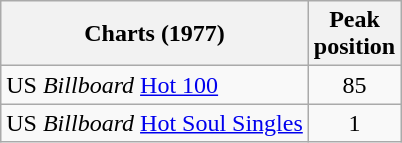<table class="wikitable sortable">
<tr>
<th>Charts (1977)</th>
<th>Peak<br>position</th>
</tr>
<tr>
<td>US <em>Billboard</em> <a href='#'>Hot 100</a></td>
<td align="center">85</td>
</tr>
<tr>
<td>US <em>Billboard</em> <a href='#'>Hot Soul Singles</a></td>
<td align="center">1</td>
</tr>
</table>
